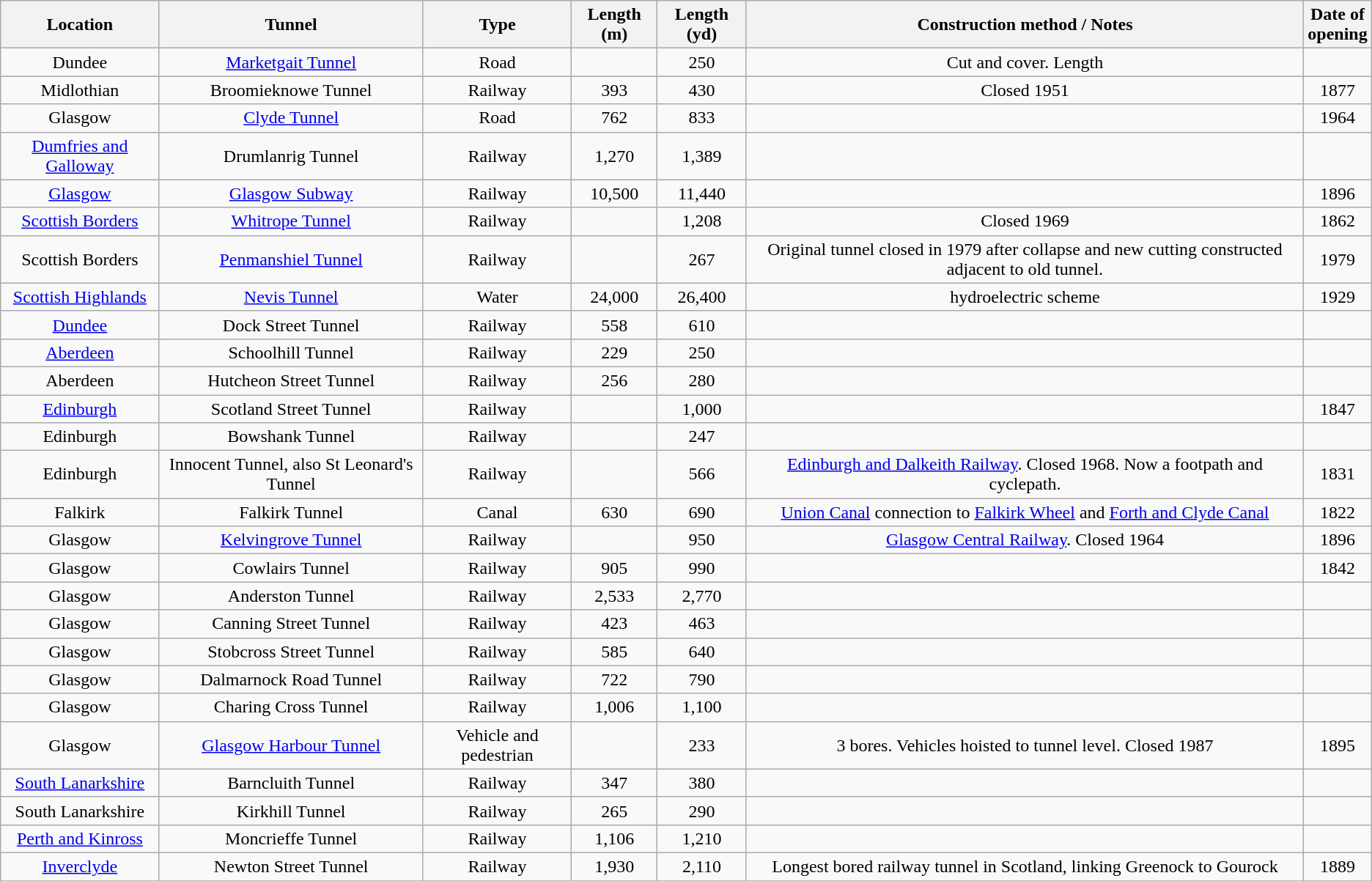<table class="wikitable sortable" style="text-align: center;">
<tr>
<th>Location</th>
<th>Tunnel</th>
<th>Type</th>
<th>Length (m)</th>
<th>Length (yd)</th>
<th>Construction method / Notes</th>
<th>Date of<br>opening</th>
</tr>
<tr>
<td>Dundee</td>
<td><a href='#'>Marketgait Tunnel</a></td>
<td>Road</td>
<td></td>
<td>250</td>
<td>Cut and cover. Length</td>
<td></td>
</tr>
<tr>
<td>Midlothian</td>
<td>Broomieknowe Tunnel</td>
<td>Railway</td>
<td>393</td>
<td>430</td>
<td>Closed 1951</td>
<td>1877</td>
</tr>
<tr>
<td>Glasgow</td>
<td><a href='#'>Clyde Tunnel</a></td>
<td>Road</td>
<td>762</td>
<td>833</td>
<td></td>
<td>1964</td>
</tr>
<tr>
<td><a href='#'>Dumfries and Galloway</a></td>
<td>Drumlanrig Tunnel</td>
<td>Railway</td>
<td>1,270</td>
<td>1,389</td>
<td></td>
<td></td>
</tr>
<tr>
<td><a href='#'>Glasgow</a></td>
<td><a href='#'>Glasgow Subway</a></td>
<td>Railway</td>
<td>10,500</td>
<td>11,440</td>
<td></td>
<td>1896</td>
</tr>
<tr>
<td><a href='#'>Scottish Borders</a></td>
<td><a href='#'>Whitrope Tunnel</a></td>
<td>Railway</td>
<td></td>
<td>1,208</td>
<td>Closed 1969</td>
<td>1862</td>
</tr>
<tr>
<td>Scottish Borders</td>
<td><a href='#'>Penmanshiel Tunnel</a></td>
<td>Railway</td>
<td></td>
<td>267</td>
<td>Original tunnel closed in 1979 after collapse and new cutting constructed adjacent to old tunnel.</td>
<td>1979</td>
</tr>
<tr>
<td><a href='#'>Scottish Highlands</a></td>
<td><a href='#'>Nevis Tunnel</a></td>
<td>Water</td>
<td>24,000</td>
<td>26,400</td>
<td>hydroelectric scheme</td>
<td>1929</td>
</tr>
<tr>
<td><a href='#'>Dundee</a></td>
<td>Dock Street Tunnel</td>
<td>Railway</td>
<td>558</td>
<td>610</td>
<td></td>
<td></td>
</tr>
<tr>
<td><a href='#'>Aberdeen</a></td>
<td>Schoolhill Tunnel</td>
<td>Railway</td>
<td>229</td>
<td>250</td>
<td></td>
<td></td>
</tr>
<tr>
<td>Aberdeen</td>
<td>Hutcheon Street Tunnel</td>
<td>Railway</td>
<td>256</td>
<td>280</td>
<td></td>
<td></td>
</tr>
<tr>
<td><a href='#'>Edinburgh </a></td>
<td>Scotland Street Tunnel</td>
<td>Railway</td>
<td></td>
<td>1,000</td>
<td></td>
<td>1847</td>
</tr>
<tr>
<td>Edinburgh</td>
<td>Bowshank Tunnel</td>
<td>Railway</td>
<td></td>
<td>247</td>
<td></td>
<td></td>
</tr>
<tr>
<td>Edinburgh</td>
<td>Innocent Tunnel, also St Leonard's Tunnel</td>
<td>Railway</td>
<td></td>
<td>566</td>
<td><a href='#'>Edinburgh and Dalkeith Railway</a>. Closed 1968. Now a footpath and cyclepath.</td>
<td>1831</td>
</tr>
<tr>
<td>Falkirk</td>
<td>Falkirk Tunnel</td>
<td>Canal</td>
<td>630</td>
<td>690</td>
<td><a href='#'>Union Canal</a> connection to <a href='#'>Falkirk Wheel</a> and <a href='#'>Forth and Clyde Canal</a></td>
<td>1822</td>
</tr>
<tr>
<td>Glasgow</td>
<td><a href='#'>Kelvingrove Tunnel</a></td>
<td>Railway</td>
<td></td>
<td>950</td>
<td><a href='#'>Glasgow Central Railway</a>. Closed 1964</td>
<td>1896</td>
</tr>
<tr>
<td>Glasgow</td>
<td>Cowlairs Tunnel</td>
<td>Railway</td>
<td>905</td>
<td>990</td>
<td></td>
<td>1842</td>
</tr>
<tr>
<td>Glasgow</td>
<td>Anderston Tunnel</td>
<td>Railway</td>
<td>2,533</td>
<td>2,770</td>
<td></td>
<td></td>
</tr>
<tr>
<td>Glasgow</td>
<td>Canning Street Tunnel</td>
<td>Railway</td>
<td>423</td>
<td>463</td>
<td></td>
<td></td>
</tr>
<tr>
<td>Glasgow</td>
<td>Stobcross Street Tunnel</td>
<td>Railway</td>
<td>585</td>
<td>640</td>
<td></td>
<td></td>
</tr>
<tr>
<td>Glasgow</td>
<td>Dalmarnock Road Tunnel</td>
<td>Railway</td>
<td>722</td>
<td>790</td>
<td></td>
<td></td>
</tr>
<tr>
<td>Glasgow</td>
<td>Charing Cross Tunnel</td>
<td>Railway</td>
<td>1,006</td>
<td>1,100</td>
<td></td>
<td></td>
</tr>
<tr>
<td>Glasgow</td>
<td><a href='#'>Glasgow Harbour Tunnel</a></td>
<td>Vehicle and pedestrian</td>
<td></td>
<td>233</td>
<td>3 bores. Vehicles hoisted to tunnel level. Closed 1987</td>
<td>1895</td>
</tr>
<tr>
<td><a href='#'>South Lanarkshire</a></td>
<td>Barncluith Tunnel</td>
<td>Railway</td>
<td>347</td>
<td>380</td>
<td></td>
<td></td>
</tr>
<tr>
<td>South Lanarkshire</td>
<td>Kirkhill Tunnel</td>
<td>Railway</td>
<td>265</td>
<td>290</td>
<td></td>
<td></td>
</tr>
<tr>
<td><a href='#'>Perth and Kinross</a></td>
<td>Moncrieffe Tunnel</td>
<td>Railway</td>
<td>1,106</td>
<td>1,210</td>
<td></td>
<td></td>
</tr>
<tr>
<td><a href='#'>Inverclyde</a></td>
<td>Newton Street Tunnel</td>
<td>Railway</td>
<td>1,930</td>
<td>2,110</td>
<td>Longest bored railway tunnel in Scotland, linking Greenock to Gourock</td>
<td>1889</td>
</tr>
<tr>
</tr>
</table>
